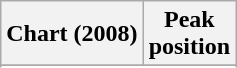<table class="wikitable sortable plainrowheaders" style="text-align:center">
<tr>
<th scope="col">Chart (2008)</th>
<th scope="col">Peak<br> position</th>
</tr>
<tr>
</tr>
<tr>
</tr>
</table>
